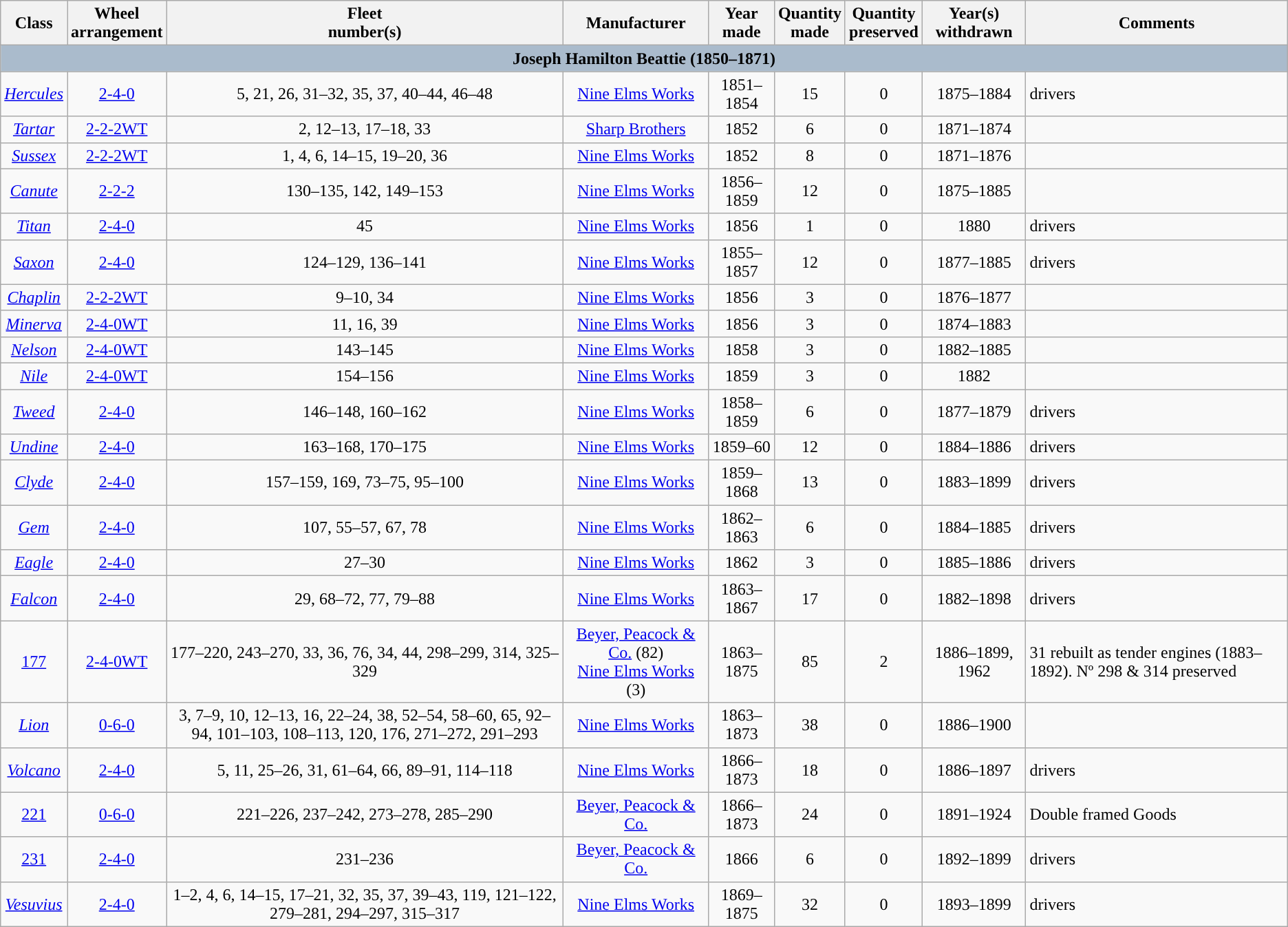<table class="wikitable" style="text-align:center">
<tr>
<th>Class</th>
<th>Wheel<br>arrangement</th>
<th>Fleet<br>number(s)</th>
<th>Manufacturer</th>
<th>Year made</th>
<th>Quantity<br>made</th>
<th>Quantity<br>preserved</th>
<th>Year(s)<br>withdrawn</th>
<th>Comments</th>
</tr>
<tr style="Background:#AABBCC; font-weight:bold">
<td colspan=9>Joseph Hamilton Beattie (1850–1871)</td>
</tr>
<tr>
<td><a href='#'><em>Hercules</em></a></td>
<td><a href='#'>2-4-0</a></td>
<td>5, 21, 26, 31–32, 35, 37, 40–44, 46–48</td>
<td><a href='#'>Nine Elms Works</a></td>
<td>1851–1854</td>
<td>15</td>
<td>0</td>
<td>1875–1884</td>
<td style="text-align:left">  drivers</td>
</tr>
<tr>
<td><a href='#'><em>Tartar</em></a></td>
<td><a href='#'>2-2-2WT</a></td>
<td>2, 12–13, 17–18, 33</td>
<td><a href='#'>Sharp Brothers</a></td>
<td>1852</td>
<td>6</td>
<td>0</td>
<td>1871–1874</td>
<td style="text-align:left"></td>
</tr>
<tr>
<td><a href='#'><em>Sussex</em></a></td>
<td><a href='#'>2-2-2WT</a></td>
<td>1, 4, 6, 14–15, 19–20, 36</td>
<td><a href='#'>Nine Elms Works</a></td>
<td>1852</td>
<td>8</td>
<td>0</td>
<td>1871–1876</td>
<td style="text-align:left"></td>
</tr>
<tr>
<td><a href='#'><em>Canute</em></a></td>
<td><a href='#'>2-2-2</a></td>
<td>130–135, 142, 149–153</td>
<td><a href='#'>Nine Elms Works</a></td>
<td>1856–1859</td>
<td>12</td>
<td>0</td>
<td>1875–1885</td>
<td style="text-align:left"></td>
</tr>
<tr>
<td><a href='#'><em>Titan</em></a></td>
<td><a href='#'>2-4-0</a></td>
<td>45</td>
<td><a href='#'>Nine Elms Works</a></td>
<td>1856</td>
<td>1</td>
<td>0</td>
<td>1880</td>
<td style="text-align:left">  drivers</td>
</tr>
<tr>
<td><a href='#'><em>Saxon</em></a></td>
<td><a href='#'>2-4-0</a></td>
<td>124–129, 136–141</td>
<td><a href='#'>Nine Elms Works</a></td>
<td>1855–1857</td>
<td>12</td>
<td>0</td>
<td>1877–1885</td>
<td style="text-align:left">  drivers</td>
</tr>
<tr>
<td><a href='#'><em>Chaplin</em></a></td>
<td><a href='#'>2-2-2WT</a></td>
<td>9–10, 34</td>
<td><a href='#'>Nine Elms Works</a></td>
<td>1856</td>
<td>3</td>
<td>0</td>
<td>1876–1877</td>
<td style="text-align:left"></td>
</tr>
<tr>
<td><a href='#'><em>Minerva</em></a></td>
<td><a href='#'>2-4-0WT</a></td>
<td>11, 16, 39</td>
<td><a href='#'>Nine Elms Works</a></td>
<td>1856</td>
<td>3</td>
<td>0</td>
<td>1874–1883</td>
<td style="text-align:left"></td>
</tr>
<tr>
<td><a href='#'><em>Nelson</em></a></td>
<td><a href='#'>2-4-0WT</a></td>
<td>143–145</td>
<td><a href='#'>Nine Elms Works</a></td>
<td>1858</td>
<td>3</td>
<td>0</td>
<td>1882–1885</td>
<td style="text-align:left"></td>
</tr>
<tr>
<td><a href='#'><em>Nile</em></a></td>
<td><a href='#'>2-4-0WT</a></td>
<td>154–156</td>
<td><a href='#'>Nine Elms Works</a></td>
<td>1859</td>
<td>3</td>
<td>0</td>
<td>1882</td>
<td style="text-align:left"></td>
</tr>
<tr>
<td><a href='#'><em>Tweed</em></a></td>
<td><a href='#'>2-4-0</a></td>
<td>146–148, 160–162</td>
<td><a href='#'>Nine Elms Works</a></td>
<td>1858–1859</td>
<td>6</td>
<td>0</td>
<td>1877–1879</td>
<td style="text-align:left">  drivers</td>
</tr>
<tr>
<td><a href='#'><em>Undine</em></a></td>
<td><a href='#'>2-4-0</a></td>
<td>163–168, 170–175</td>
<td><a href='#'>Nine Elms Works</a></td>
<td>1859–60</td>
<td>12</td>
<td>0</td>
<td>1884–1886</td>
<td style="text-align:left">  drivers</td>
</tr>
<tr>
<td><a href='#'><em>Clyde</em></a></td>
<td><a href='#'>2-4-0</a></td>
<td>157–159, 169, 73–75, 95–100</td>
<td><a href='#'>Nine Elms Works</a></td>
<td>1859–1868</td>
<td>13</td>
<td>0</td>
<td>1883–1899</td>
<td style="text-align:left">  drivers</td>
</tr>
<tr>
<td><a href='#'><em>Gem</em></a></td>
<td><a href='#'>2-4-0</a></td>
<td>107, 55–57, 67, 78</td>
<td><a href='#'>Nine Elms Works</a></td>
<td>1862–1863</td>
<td>6</td>
<td>0</td>
<td>1884–1885</td>
<td style="text-align:left">  drivers</td>
</tr>
<tr>
<td><a href='#'><em>Eagle</em></a></td>
<td><a href='#'>2-4-0</a></td>
<td>27–30</td>
<td><a href='#'>Nine Elms Works</a></td>
<td>1862</td>
<td>3</td>
<td>0</td>
<td>1885–1886</td>
<td style="text-align:left">  drivers</td>
</tr>
<tr>
<td><a href='#'><em>Falcon</em></a></td>
<td><a href='#'>2-4-0</a></td>
<td>29, 68–72, 77, 79–88</td>
<td><a href='#'>Nine Elms Works</a></td>
<td>1863–1867</td>
<td>17</td>
<td>0</td>
<td>1882–1898</td>
<td style="text-align:left">  drivers</td>
</tr>
<tr>
<td><a href='#'>177</a></td>
<td><a href='#'>2-4-0WT</a></td>
<td>177–220, 243–270, 33, 36, 76, 34, 44, 298–299, 314, 325–329</td>
<td><a href='#'>Beyer, Peacock & Co.</a> (82)<br><a href='#'>Nine Elms Works</a> (3)</td>
<td>1863–1875</td>
<td>85</td>
<td>2</td>
<td>1886–1899, 1962</td>
<td style="text-align:left"> 31 rebuilt as tender engines (1883–1892). Nº 298 & 314 preserved</td>
</tr>
<tr>
<td><a href='#'><em>Lion</em></a></td>
<td><a href='#'>0-6-0</a></td>
<td>3, 7–9, 10, 12–13, 16, 22–24, 38, 52–54, 58–60, 65, 92–94, 101–103, 108–113, 120, 176, 271–272, 291–293</td>
<td><a href='#'>Nine Elms Works</a></td>
<td>1863–1873</td>
<td>38</td>
<td>0</td>
<td>1886–1900</td>
<td style="text-align:left"></td>
</tr>
<tr>
<td><a href='#'><em>Volcano</em></a></td>
<td><a href='#'>2-4-0</a></td>
<td>5, 11, 25–26, 31, 61–64, 66, 89–91, 114–118</td>
<td><a href='#'>Nine Elms Works</a></td>
<td>1866–1873</td>
<td>18</td>
<td>0</td>
<td>1886–1897</td>
<td style="text-align:left">  drivers</td>
</tr>
<tr>
<td><a href='#'>221</a></td>
<td><a href='#'>0-6-0</a></td>
<td>221–226, 237–242, 273–278, 285–290</td>
<td><a href='#'>Beyer, Peacock & Co.</a></td>
<td>1866–1873</td>
<td>24</td>
<td>0</td>
<td>1891–1924</td>
<td style="text-align:left"> Double framed Goods</td>
</tr>
<tr>
<td><a href='#'>231</a></td>
<td><a href='#'>2-4-0</a></td>
<td>231–236</td>
<td><a href='#'>Beyer, Peacock & Co.</a></td>
<td>1866</td>
<td>6</td>
<td>0</td>
<td>1892–1899</td>
<td style="text-align:left">  drivers</td>
</tr>
<tr>
<td><a href='#'><em>Vesuvius</em></a></td>
<td><a href='#'>2-4-0</a></td>
<td>1–2, 4, 6, 14–15, 17–21, 32, 35, 37, 39–43, 119, 121–122, 279–281, 294–297, 315–317</td>
<td><a href='#'>Nine Elms Works</a></td>
<td>1869–1875</td>
<td>32</td>
<td>0</td>
<td>1893–1899</td>
<td style="text-align:left">  drivers</td>
</tr>
</table>
